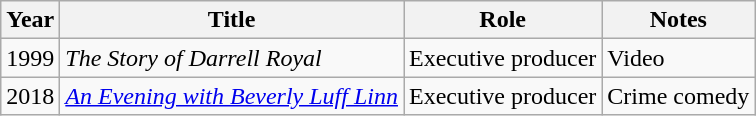<table class="wikitable sortable">
<tr>
<th>Year</th>
<th>Title</th>
<th>Role</th>
<th class="unsortable">Notes</th>
</tr>
<tr>
<td>1999</td>
<td><em>The Story of Darrell Royal</em></td>
<td>Executive producer</td>
<td>Video</td>
</tr>
<tr>
<td>2018</td>
<td><em><a href='#'>An Evening with Beverly Luff Linn</a></em></td>
<td>Executive producer</td>
<td>Crime comedy</td>
</tr>
</table>
